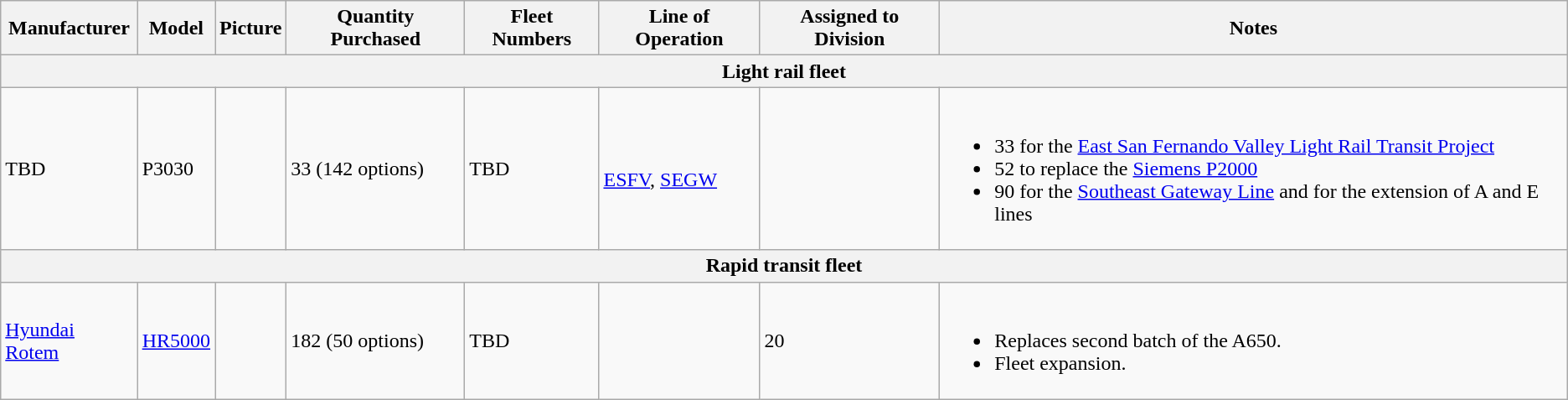<table class="wikitable">
<tr>
<th>Manufacturer</th>
<th>Model</th>
<th>Picture</th>
<th>Quantity Purchased</th>
<th>Fleet Numbers</th>
<th>Line of Operation</th>
<th>Assigned to Division</th>
<th>Notes</th>
</tr>
<tr>
<th colspan="8">Light rail fleet</th>
</tr>
<tr>
<td>TBD</td>
<td>P3030</td>
<td></td>
<td>33 (142 options)</td>
<td>TBD</td>
<td><br><a href='#'>ESFV</a>, <a href='#'>SEGW</a></td>
<td></td>
<td><br><ul><li>33 for the <a href='#'>East San Fernando Valley Light Rail Transit Project</a></li><li>52 to replace the <a href='#'>Siemens P2000</a></li><li>90 for the <a href='#'>Southeast Gateway Line</a> and for the extension of A and E lines</li></ul></td>
</tr>
<tr>
<th colspan="8">Rapid transit fleet</th>
</tr>
<tr>
<td><a href='#'>Hyundai Rotem</a></td>
<td><a href='#'>HR5000</a></td>
<td></td>
<td>182 (50 options)</td>
<td>TBD</td>
<td></td>
<td>20</td>
<td><br><ul><li>Replaces second batch of the A650.</li><li>Fleet expansion.</li></ul></td>
</tr>
</table>
